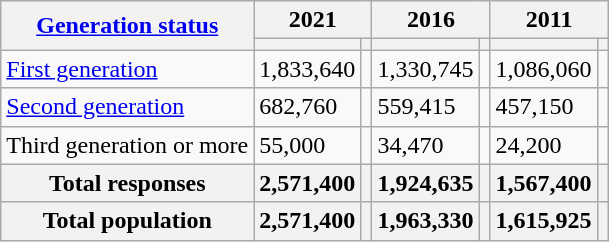<table class="wikitable sortable">
<tr>
<th rowspan="2"><a href='#'>Generation status</a></th>
<th colspan="2">2021</th>
<th colspan="2">2016</th>
<th colspan="2">2011</th>
</tr>
<tr>
<th><a href='#'></a></th>
<th></th>
<th></th>
<th></th>
<th></th>
<th></th>
</tr>
<tr>
<td><a href='#'>First generation</a></td>
<td>1,833,640</td>
<td></td>
<td>1,330,745</td>
<td></td>
<td>1,086,060</td>
<td></td>
</tr>
<tr>
<td><a href='#'>Second generation</a></td>
<td>682,760</td>
<td></td>
<td>559,415</td>
<td></td>
<td>457,150</td>
<td></td>
</tr>
<tr>
<td>Third generation or more</td>
<td>55,000</td>
<td></td>
<td>34,470</td>
<td></td>
<td>24,200</td>
<td></td>
</tr>
<tr>
<th>Total responses</th>
<th>2,571,400</th>
<th></th>
<th>1,924,635</th>
<th></th>
<th>1,567,400</th>
<th></th>
</tr>
<tr>
<th>Total population</th>
<th>2,571,400</th>
<th></th>
<th>1,963,330</th>
<th></th>
<th>1,615,925</th>
<th></th>
</tr>
</table>
